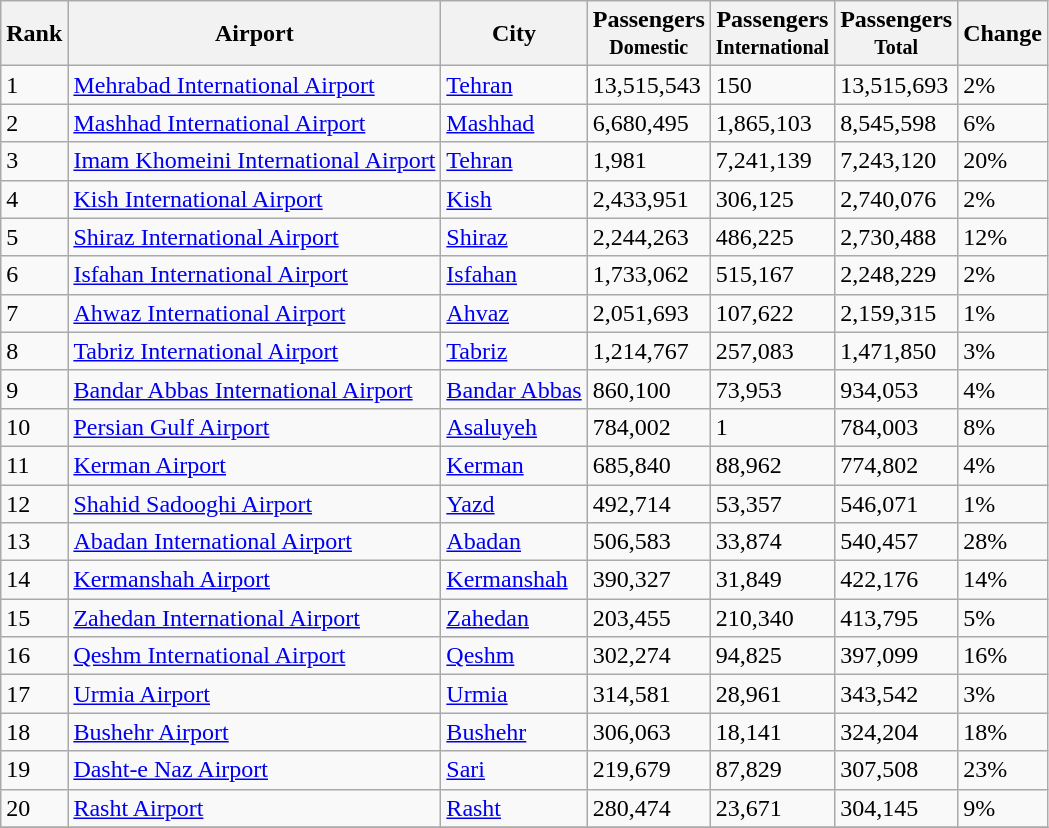<table class="wikitable sortable">
<tr>
<th>Rank</th>
<th>Airport</th>
<th>City</th>
<th>Passengers<br><small>Domestic</small></th>
<th>Passengers<br><small>International</small></th>
<th>Passengers<br><small>Total</small></th>
<th>Change</th>
</tr>
<tr>
<td>1</td>
<td><a href='#'>Mehrabad International Airport</a></td>
<td><a href='#'>Tehran</a></td>
<td>13,515,543</td>
<td>150</td>
<td>13,515,693</td>
<td>2%</td>
</tr>
<tr>
<td>2</td>
<td><a href='#'>Mashhad International Airport</a></td>
<td><a href='#'>Mashhad</a></td>
<td>6,680,495</td>
<td>1,865,103</td>
<td>8,545,598</td>
<td>6%</td>
</tr>
<tr>
<td>3</td>
<td><a href='#'>Imam Khomeini International Airport</a></td>
<td><a href='#'>Tehran</a></td>
<td>1,981</td>
<td>7,241,139</td>
<td>7,243,120</td>
<td>20%</td>
</tr>
<tr>
<td>4</td>
<td><a href='#'>Kish International Airport</a></td>
<td><a href='#'>Kish</a></td>
<td>2,433,951</td>
<td>306,125</td>
<td>2,740,076</td>
<td>2%</td>
</tr>
<tr>
<td>5</td>
<td><a href='#'>Shiraz International Airport</a></td>
<td><a href='#'>Shiraz</a></td>
<td>2,244,263</td>
<td>486,225</td>
<td>2,730,488</td>
<td>12%</td>
</tr>
<tr>
<td>6</td>
<td><a href='#'>Isfahan International Airport</a></td>
<td><a href='#'>Isfahan</a></td>
<td>1,733,062</td>
<td>515,167</td>
<td>2,248,229</td>
<td>2%</td>
</tr>
<tr>
<td>7</td>
<td><a href='#'>Ahwaz International Airport</a></td>
<td><a href='#'>Ahvaz</a></td>
<td>2,051,693</td>
<td>107,622</td>
<td>2,159,315</td>
<td>1%</td>
</tr>
<tr>
<td>8</td>
<td><a href='#'>Tabriz International Airport</a></td>
<td><a href='#'>Tabriz</a></td>
<td>1,214,767</td>
<td>257,083</td>
<td>1,471,850</td>
<td>3%</td>
</tr>
<tr>
<td>9</td>
<td><a href='#'>Bandar Abbas International Airport</a></td>
<td><a href='#'>Bandar Abbas</a></td>
<td>860,100</td>
<td>73,953</td>
<td>934,053</td>
<td>4%</td>
</tr>
<tr>
<td>10</td>
<td><a href='#'>Persian Gulf Airport</a></td>
<td><a href='#'>Asaluyeh</a></td>
<td>784,002</td>
<td>1</td>
<td>784,003</td>
<td>8%</td>
</tr>
<tr>
<td>11</td>
<td><a href='#'>Kerman Airport</a></td>
<td><a href='#'>Kerman</a></td>
<td>685,840</td>
<td>88,962</td>
<td>774,802</td>
<td>4%</td>
</tr>
<tr>
<td>12</td>
<td><a href='#'>Shahid Sadooghi Airport</a></td>
<td><a href='#'>Yazd</a></td>
<td>492,714</td>
<td>53,357</td>
<td>546,071</td>
<td>1%</td>
</tr>
<tr>
<td>13</td>
<td><a href='#'>Abadan International Airport</a></td>
<td><a href='#'>Abadan</a></td>
<td>506,583</td>
<td>33,874</td>
<td>540,457</td>
<td>28%</td>
</tr>
<tr>
<td>14</td>
<td><a href='#'>Kermanshah Airport</a></td>
<td><a href='#'>Kermanshah</a></td>
<td>390,327</td>
<td>31,849</td>
<td>422,176</td>
<td>14%</td>
</tr>
<tr>
<td>15</td>
<td><a href='#'>Zahedan International Airport</a></td>
<td><a href='#'>Zahedan</a></td>
<td>203,455</td>
<td>210,340</td>
<td>413,795</td>
<td>5%</td>
</tr>
<tr>
<td>16</td>
<td><a href='#'>Qeshm International Airport</a></td>
<td><a href='#'>Qeshm</a></td>
<td>302,274</td>
<td>94,825</td>
<td>397,099</td>
<td>16%</td>
</tr>
<tr>
<td>17</td>
<td><a href='#'>Urmia Airport</a></td>
<td><a href='#'>Urmia</a></td>
<td>314,581</td>
<td>28,961</td>
<td>343,542</td>
<td>3%</td>
</tr>
<tr>
<td>18</td>
<td><a href='#'>Bushehr Airport</a></td>
<td><a href='#'>Bushehr</a></td>
<td>306,063</td>
<td>18,141</td>
<td>324,204</td>
<td>18%</td>
</tr>
<tr>
<td>19</td>
<td><a href='#'>Dasht-e Naz Airport</a></td>
<td><a href='#'>Sari</a></td>
<td>219,679</td>
<td>87,829</td>
<td>307,508</td>
<td>23%</td>
</tr>
<tr>
<td>20</td>
<td><a href='#'>Rasht Airport</a></td>
<td><a href='#'>Rasht</a></td>
<td>280,474</td>
<td>23,671</td>
<td>304,145</td>
<td>9%</td>
</tr>
<tr>
</tr>
</table>
